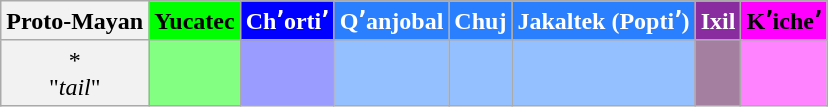<table class="wikitable">
<tr>
<th scope="col">Proto-Mayan</th>
<th scope="col" style="background-color:lime;">Yucatec</th>
<th scope="col" style="background-color:blue; color:white">Chʼortiʼ</th>
<th scope="col" style="background-color:#2a7FFF; color:white">Qʼanjobal</th>
<th scope="col" style="background-color:#2a7FFF; color:white">Chuj</th>
<th scope="col" style="background-color:#2a7FFF; color:white">Jakaltek (Poptiʼ)</th>
<th scope="col" style="background-color:#892ca0; color:white">Ixil</th>
<th scope="col" style="background-color:magenta">Kʼicheʼ</th>
</tr>
<tr>
<th scope="row" style="font-weight:normal;">*<br>"<em>tail</em>"</th>
<td style="background-color:#83FF82;" align="center"></td>
<td style="background-color:#9B9CFF;" align="center"></td>
<td style="background-color:#95C0FF;" align="center"></td>
<td style="background-color:#95C0FF;" align="center"></td>
<td style="background-color:#95C0FF;" align="center"></td>
<td style="background-color:#a47fA0;" align="center"></td>
<td style="background-color:#FF82FF;" align="center"></td>
</tr>
</table>
